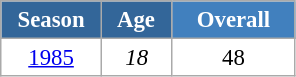<table class="wikitable" style="font-size:95%; text-align:center; border:grey solid 1px; border-collapse:collapse; background:#ffffff;">
<tr>
<th style="background-color:#369; color:white; width:60px;"> Season </th>
<th style="background-color:#369; color:white; width:40px;"> Age </th>
<th style="background-color:#4180be; color:white; width:75px;">Overall</th>
</tr>
<tr>
<td><a href='#'>1985</a></td>
<td><em>18</em></td>
<td>48</td>
</tr>
</table>
